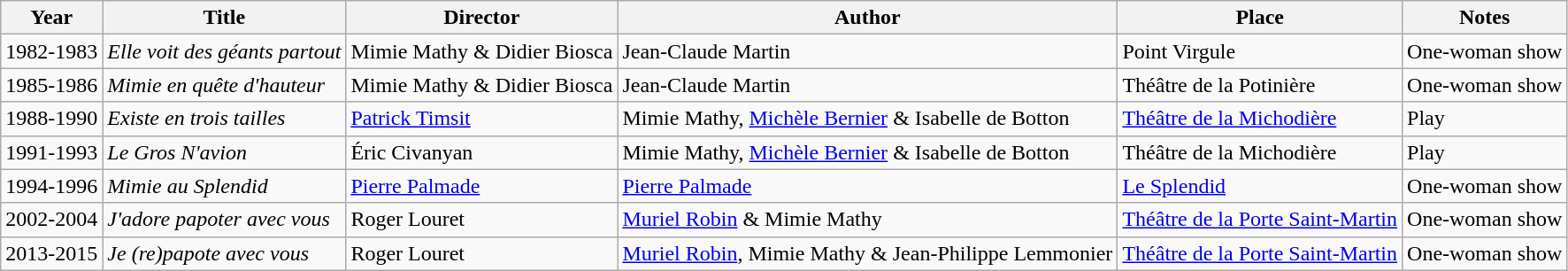<table class="wikitable sortable">
<tr>
<th>Year</th>
<th>Title</th>
<th>Director</th>
<th>Author</th>
<th>Place</th>
<th class="unsortable">Notes</th>
</tr>
<tr>
<td>1982-1983</td>
<td><em>Elle voit des géants partout</em></td>
<td>Mimie Mathy & Didier Biosca</td>
<td>Jean-Claude Martin</td>
<td>Point Virgule</td>
<td>One-woman show</td>
</tr>
<tr>
<td>1985-1986</td>
<td><em>Mimie en quête d'hauteur</em></td>
<td>Mimie Mathy & Didier Biosca</td>
<td>Jean-Claude Martin</td>
<td>Théâtre de la Potinière</td>
<td>One-woman show</td>
</tr>
<tr>
<td>1988-1990</td>
<td><em>Existe en trois tailles</em></td>
<td><a href='#'>Patrick Timsit</a></td>
<td>Mimie Mathy, <a href='#'>Michèle Bernier</a> & Isabelle de Botton</td>
<td><a href='#'>Théâtre de la Michodière</a></td>
<td>Play</td>
</tr>
<tr>
<td>1991-1993</td>
<td><em>Le Gros N'avion</em></td>
<td>Éric Civanyan</td>
<td>Mimie Mathy, <a href='#'>Michèle Bernier</a> & Isabelle de Botton</td>
<td>Théâtre de la Michodière</td>
<td>Play</td>
</tr>
<tr>
<td>1994-1996</td>
<td><em>Mimie au Splendid</em></td>
<td><a href='#'>Pierre Palmade</a></td>
<td><a href='#'>Pierre Palmade</a></td>
<td><a href='#'>Le Splendid</a></td>
<td>One-woman show</td>
</tr>
<tr>
<td>2002-2004</td>
<td><em>J'adore papoter avec vous</em></td>
<td>Roger Louret</td>
<td><a href='#'>Muriel Robin</a> & Mimie Mathy</td>
<td><a href='#'>Théâtre de la Porte Saint-Martin</a></td>
<td>One-woman show</td>
</tr>
<tr>
<td>2013-2015</td>
<td><em>Je (re)papote avec vous</em></td>
<td>Roger Louret</td>
<td><a href='#'>Muriel Robin</a>, Mimie Mathy & Jean-Philippe Lemmonier</td>
<td><a href='#'>Théâtre de la Porte Saint-Martin</a></td>
<td>One-woman show</td>
</tr>
</table>
